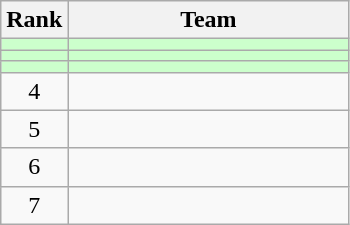<table class=wikitable style="text-align:center;">
<tr>
<th>Rank</th>
<th width=180>Team</th>
</tr>
<tr bgcolor=#CCFFCC>
<td></td>
<td align=left></td>
</tr>
<tr bgcolor=#CCFFCC>
<td></td>
<td align=left></td>
</tr>
<tr bgcolor=#CCFFCC>
<td></td>
<td align=left></td>
</tr>
<tr>
<td>4</td>
<td align=left></td>
</tr>
<tr>
<td>5</td>
<td align=left></td>
</tr>
<tr>
<td>6</td>
<td align=left></td>
</tr>
<tr>
<td>7</td>
<td align=left></td>
</tr>
</table>
